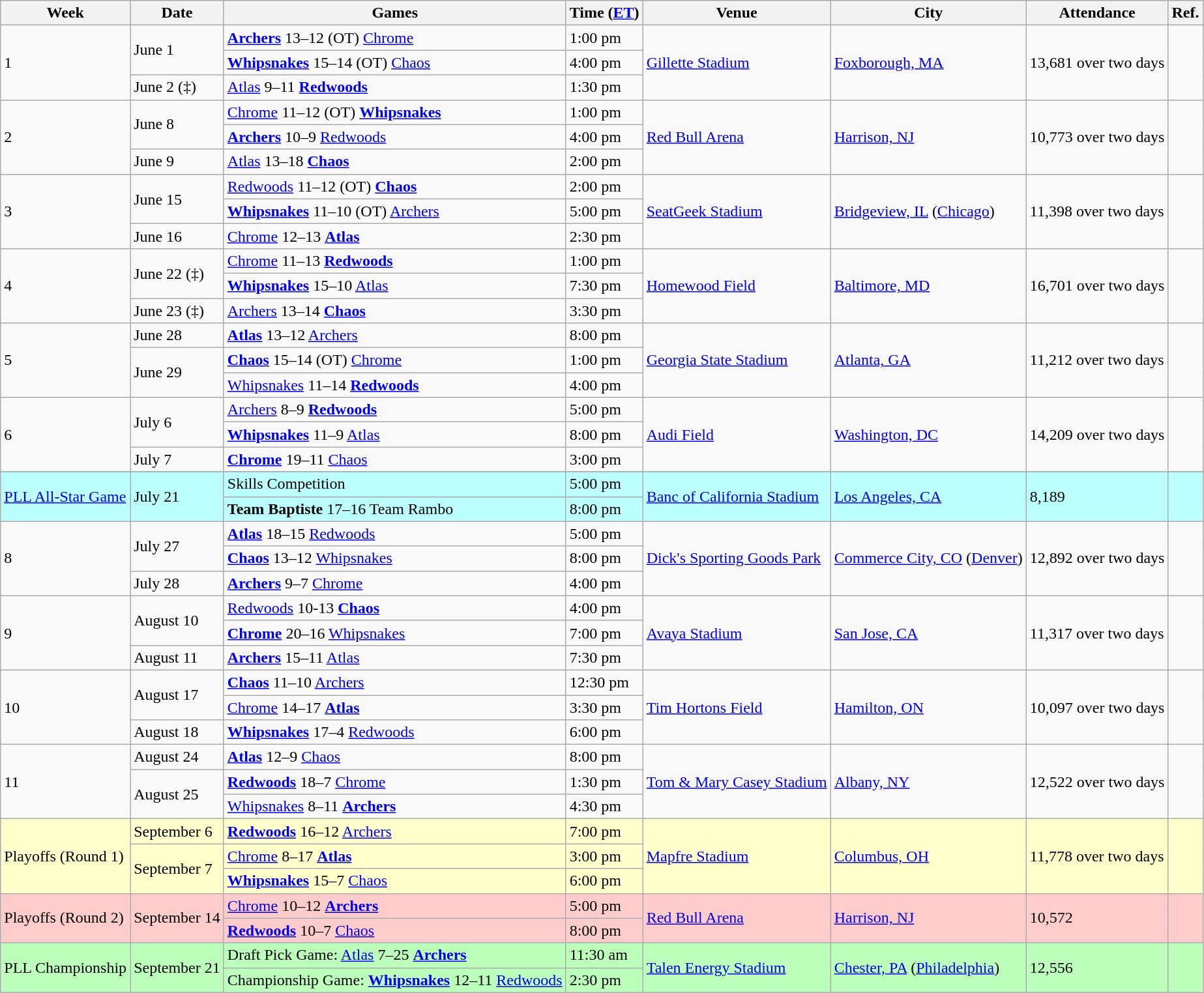<table class="wikitable">
<tr>
<th>Week</th>
<th>Date</th>
<th>Games</th>
<th>Time (<a href='#'>ET</a>)</th>
<th>Venue</th>
<th>City</th>
<th>Attendance</th>
<th>Ref.</th>
</tr>
<tr>
<td rowspan="3">1</td>
<td rowspan="2">June 1</td>
<td><strong><a href='#'>Archers</a></strong> 13–12 (OT) <a href='#'>Chrome</a></td>
<td>1:00 pm</td>
<td rowspan="3"><a href='#'>Gillette Stadium</a></td>
<td rowspan="3"><a href='#'>Foxborough, MA</a></td>
<td rowspan="3">13,681 over two days</td>
<td rowspan="3"></td>
</tr>
<tr>
<td><strong><a href='#'>Whipsnakes</a></strong> 15–14 (OT) <a href='#'>Chaos</a></td>
<td>4:00 pm</td>
</tr>
<tr>
<td>June 2 (‡)</td>
<td><a href='#'>Atlas</a> 9–11 <strong><a href='#'>Redwoods</a></strong></td>
<td>1:30 pm</td>
</tr>
<tr>
<td rowspan="3">2</td>
<td rowspan="2">June 8</td>
<td><a href='#'>Chrome</a> 11–12 (OT) <strong><a href='#'>Whipsnakes</a></strong></td>
<td>1:00 pm</td>
<td rowspan="3"><a href='#'>Red Bull Arena</a></td>
<td rowspan="3"><a href='#'>Harrison, NJ</a></td>
<td rowspan="3">10,773  over two days<br></td>
<td rowspan="3"></td>
</tr>
<tr>
<td><strong><a href='#'>Archers</a></strong> 10–9 <a href='#'>Redwoods</a></td>
<td>4:00 pm</td>
</tr>
<tr>
<td>June 9</td>
<td><a href='#'>Atlas</a> 13–18 <strong><a href='#'>Chaos</a></strong></td>
<td>2:00 pm</td>
</tr>
<tr>
<td rowspan="3">3</td>
<td rowspan="2">June 15</td>
<td><a href='#'>Redwoods</a> 11–12 (OT) <strong><a href='#'>Chaos</a></strong></td>
<td>2:00 pm</td>
<td rowspan="3"><a href='#'>SeatGeek Stadium</a></td>
<td rowspan="3"><a href='#'>Bridgeview, IL</a> (<a href='#'>Chicago</a>)</td>
<td rowspan="3">11,398 over two days</td>
<td rowspan="3"></td>
</tr>
<tr>
<td><strong><a href='#'>Whipsnakes</a></strong> 11–10 (OT) <a href='#'>Archers</a></td>
<td>5:00 pm</td>
</tr>
<tr>
<td>June 16</td>
<td><a href='#'>Chrome</a> 12–13 <strong><a href='#'>Atlas</a></strong></td>
<td>2:30 pm</td>
</tr>
<tr>
<td rowspan="3">4</td>
<td rowspan="2">June 22 (‡)</td>
<td><a href='#'>Chrome</a> 11–13 <strong><a href='#'>Redwoods</a></strong></td>
<td>1:00 pm</td>
<td rowspan="3"><a href='#'>Homewood Field</a></td>
<td rowspan="3"><a href='#'>Baltimore, MD</a></td>
<td rowspan="3">16,701 over two days</td>
<td rowspan="3"></td>
</tr>
<tr>
<td><strong><a href='#'>Whipsnakes</a></strong> 15–10 <a href='#'>Atlas</a></td>
<td>7:30 pm</td>
</tr>
<tr>
<td>June 23 (‡)</td>
<td><a href='#'>Archers</a> 13–14 <strong><a href='#'>Chaos</a></strong></td>
<td>3:30 pm</td>
</tr>
<tr>
<td rowspan="3">5</td>
<td>June 28</td>
<td><strong><a href='#'>Atlas</a></strong> 13–12 <a href='#'>Archers</a></td>
<td>8:00 pm</td>
<td rowspan="3"><a href='#'>Georgia State Stadium</a></td>
<td rowspan="3"><a href='#'>Atlanta, GA</a></td>
<td rowspan="3">11,212 over two days</td>
<td rowspan="3"></td>
</tr>
<tr>
<td rowspan="2">June 29</td>
<td><strong><a href='#'>Chaos</a></strong> 15–14 (OT) <a href='#'>Chrome</a></td>
<td>1:00 pm</td>
</tr>
<tr>
<td><a href='#'>Whipsnakes</a> 11–14 <strong><a href='#'>Redwoods</a></strong></td>
<td>4:00 pm</td>
</tr>
<tr>
<td rowspan="3">6</td>
<td rowspan="2">July 6</td>
<td><a href='#'>Archers</a> 8–9 <strong><a href='#'>Redwoods</a></strong></td>
<td>5:00 pm</td>
<td rowspan="3"><a href='#'>Audi Field</a></td>
<td rowspan="3"><a href='#'>Washington, DC</a></td>
<td rowspan="3">14,209 over two days</td>
<td rowspan="3"></td>
</tr>
<tr>
<td><strong><a href='#'>Whipsnakes</a></strong> 11–9 <a href='#'>Atlas</a></td>
<td>8:00 pm</td>
</tr>
<tr>
<td>July 7</td>
<td><strong><a href='#'>Chrome</a></strong> 19–11 <a href='#'>Chaos</a></td>
<td>3:00 pm</td>
</tr>
<tr>
</tr>
<tr style=background:#bff>
<td rowspan="2"><a href='#'>PLL All-Star Game</a></td>
<td rowspan="2">July 21</td>
<td>Skills Competition</td>
<td>5:00 pm</td>
<td rowspan="2"><a href='#'>Banc of California Stadium</a></td>
<td rowspan="2"><a href='#'>Los Angeles, CA</a></td>
<td rowspan="2">8,189</td>
<td rowspan="2"></td>
</tr>
<tr style=background:#bff>
<td><strong>Team Baptiste</strong> 17–16 Team Rambo</td>
<td>8:00 pm</td>
</tr>
<tr>
<td rowspan="3">8</td>
<td rowspan="2">July 27</td>
<td><strong><a href='#'>Atlas</a></strong> 18–15 <a href='#'>Redwoods</a></td>
<td>5:00 pm</td>
<td rowspan="3"><a href='#'>Dick's Sporting Goods Park</a></td>
<td rowspan="3"><a href='#'>Commerce City, CO</a> (<a href='#'>Denver</a>)</td>
<td rowspan="3">12,892 over two days</td>
<td rowspan="3"></td>
</tr>
<tr>
<td><strong><a href='#'>Chaos</a></strong> 13–12 <a href='#'>Whipsnakes</a></td>
<td>8:00 pm</td>
</tr>
<tr>
<td>July 28</td>
<td><strong><a href='#'>Archers</a></strong> 9–7 <a href='#'>Chrome</a></td>
<td>4:00 pm</td>
</tr>
<tr>
<td rowspan="3">9</td>
<td rowspan="2">August 10</td>
<td><a href='#'>Redwoods</a> 10-13 <strong><a href='#'>Chaos</a></strong></td>
<td>4:00 pm</td>
<td rowspan="3"><a href='#'>Avaya Stadium</a></td>
<td rowspan="3"><a href='#'>San Jose, CA</a></td>
<td rowspan="3">11,317 over two days</td>
<td rowspan="3"></td>
</tr>
<tr>
<td><strong><a href='#'>Chrome</a></strong> 20–16 <a href='#'>Whipsnakes</a></td>
<td>7:00 pm</td>
</tr>
<tr>
<td>August 11</td>
<td><strong><a href='#'>Archers</a></strong> 15–11 <a href='#'>Atlas</a></td>
<td>7:30 pm</td>
</tr>
<tr>
<td rowspan="3">10</td>
<td rowspan="2">August 17</td>
<td><strong><a href='#'>Chaos</a></strong> 11–10 <a href='#'>Archers</a></td>
<td>12:30 pm</td>
<td rowspan="3"><a href='#'>Tim Hortons Field</a></td>
<td rowspan="3"><a href='#'>Hamilton, ON</a></td>
<td rowspan="3">10,097 over two days</td>
<td rowspan="3"></td>
</tr>
<tr>
<td><a href='#'>Chrome</a> 14–17 <strong><a href='#'>Atlas</a></strong></td>
<td>3:30 pm</td>
</tr>
<tr>
<td>August 18</td>
<td><strong><a href='#'>Whipsnakes</a></strong> 17–4 <a href='#'>Redwoods</a></td>
<td>6:00 pm</td>
</tr>
<tr>
<td rowspan="3">11</td>
<td>August 24</td>
<td><strong><a href='#'>Atlas</a></strong> 12–9 <a href='#'>Chaos</a></td>
<td>8:00 pm</td>
<td rowspan="3"><a href='#'>Tom & Mary Casey Stadium</a></td>
<td rowspan="3"><a href='#'>Albany, NY</a></td>
<td rowspan="3">12,522 over two days</td>
<td rowspan="3"></td>
</tr>
<tr>
<td rowspan="2">August 25</td>
<td><strong><a href='#'>Redwoods</a></strong> 18–7 <a href='#'>Chrome</a></td>
<td>1:30 pm</td>
</tr>
<tr>
<td><a href='#'>Whipsnakes</a> 8–11 <strong><a href='#'>Archers</a></strong></td>
<td>4:30 pm</td>
</tr>
<tr style=background:#ffc>
<td rowspan="3">Playoffs (Round 1)</td>
<td>September 6</td>
<td><strong><a href='#'>Redwoods</a></strong> 16–12 <a href='#'>Archers</a></td>
<td>7:00 pm</td>
<td rowspan="3"><a href='#'>Mapfre Stadium</a></td>
<td rowspan="3"><a href='#'>Columbus, OH</a></td>
<td rowspan="3">11,778 over two days</td>
<td rowspan="3"></td>
</tr>
<tr style=background:#ffc>
<td rowspan="2">September 7</td>
<td><a href='#'>Chrome</a> 8–17 <strong><a href='#'>Atlas</a></strong></td>
<td>3:00 pm</td>
</tr>
<tr style=background:#ffc>
<td><strong><a href='#'>Whipsnakes</a></strong> 15–7 <a href='#'>Chaos</a></td>
<td>6:00 pm</td>
</tr>
<tr style=background:#fcc>
<td rowspan="2">Playoffs (Round 2)</td>
<td rowspan="2">September 14</td>
<td><a href='#'>Chrome</a> 10–12 <strong><a href='#'>Archers</a></strong></td>
<td>5:00 pm</td>
<td rowspan="2"><a href='#'>Red Bull Arena</a></td>
<td rowspan="2"><a href='#'>Harrison, NJ</a></td>
<td rowspan="2">10,572</td>
<td rowspan="2"></td>
</tr>
<tr style=background:#fcc>
<td><strong><a href='#'>Redwoods</a></strong> 10–7 <a href='#'>Chaos</a></td>
<td>8:00 pm</td>
</tr>
<tr style=background:#bfb>
<td rowspan="2">PLL Championship</td>
<td rowspan="2">September 21</td>
<td>Draft Pick Game: <a href='#'>Atlas</a> 7–25 <strong><a href='#'>Archers</a></strong></td>
<td>11:30 am</td>
<td rowspan="2"><a href='#'>Talen Energy Stadium</a></td>
<td rowspan="2"><a href='#'>Chester, PA</a> (<a href='#'>Philadelphia</a>)</td>
<td rowspan="2">12,556</td>
<td rowspan="2"></td>
</tr>
<tr style=background:#bfb>
<td>Championship Game: <strong><a href='#'>Whipsnakes</a></strong> 12–11  <a href='#'>Redwoods</a></td>
<td>2:30 pm</td>
</tr>
</table>
